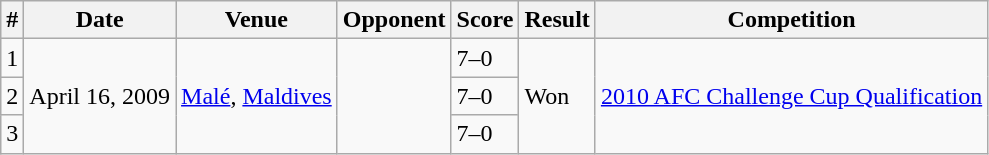<table class="wikitable">
<tr>
<th>#</th>
<th>Date</th>
<th>Venue</th>
<th>Opponent</th>
<th>Score</th>
<th>Result</th>
<th>Competition</th>
</tr>
<tr>
<td>1</td>
<td rowspan=3>April 16, 2009</td>
<td rowspan=3><a href='#'>Malé</a>, <a href='#'>Maldives</a></td>
<td rowspan=3></td>
<td>7–0</td>
<td rowspan=3>Won</td>
<td rowspan=3><a href='#'>2010 AFC Challenge Cup Qualification</a></td>
</tr>
<tr>
<td>2</td>
<td>7–0</td>
</tr>
<tr>
<td>3</td>
<td>7–0</td>
</tr>
</table>
